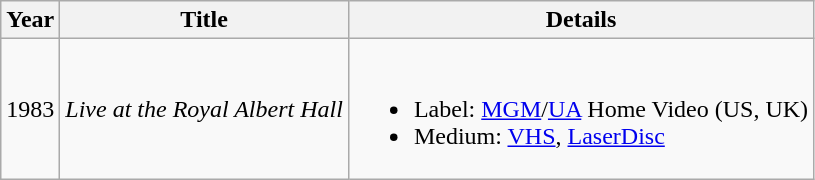<table class="wikitable">
<tr>
<th>Year</th>
<th>Title</th>
<th>Details</th>
</tr>
<tr>
<td>1983</td>
<td align="left"><em>Live at the Royal Albert Hall</em></td>
<td><br><ul><li>Label: <a href='#'>MGM</a>/<a href='#'>UA</a> Home Video (US, UK)</li><li>Medium: <a href='#'>VHS</a>, <a href='#'>LaserDisc</a></li></ul></td>
</tr>
</table>
